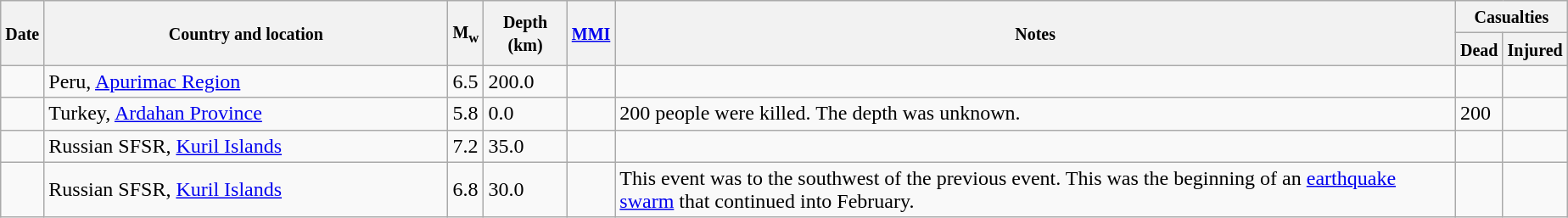<table class="wikitable sortable sort-under" style="border:1px black; margin-left:1em;">
<tr>
<th rowspan="2"><small>Date</small></th>
<th rowspan="2" style="width: 310px"><small>Country and location</small></th>
<th rowspan="2"><small>M<sub>w</sub></small></th>
<th rowspan="2"><small>Depth (km)</small></th>
<th rowspan="2"><small><a href='#'>MMI</a></small></th>
<th rowspan="2" class="unsortable"><small>Notes</small></th>
<th colspan="2"><small>Casualties</small></th>
</tr>
<tr>
<th><small>Dead</small></th>
<th><small>Injured</small></th>
</tr>
<tr>
<td></td>
<td>Peru, <a href='#'>Apurimac Region</a></td>
<td>6.5</td>
<td>200.0</td>
<td></td>
<td></td>
<td></td>
<td></td>
</tr>
<tr>
<td></td>
<td>Turkey, <a href='#'>Ardahan Province</a></td>
<td>5.8</td>
<td>0.0</td>
<td></td>
<td>200 people were killed. The depth was unknown.</td>
<td>200</td>
<td></td>
</tr>
<tr>
<td></td>
<td>Russian SFSR, <a href='#'>Kuril Islands</a></td>
<td>7.2</td>
<td>35.0</td>
<td></td>
<td></td>
<td></td>
<td></td>
</tr>
<tr>
<td></td>
<td>Russian SFSR, <a href='#'>Kuril Islands</a></td>
<td>6.8</td>
<td>30.0</td>
<td></td>
<td>This event was to the southwest of the previous event. This was the beginning of an <a href='#'>earthquake swarm</a> that continued into February.</td>
<td></td>
<td></td>
</tr>
</table>
